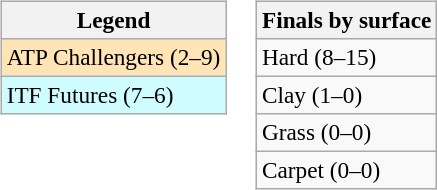<table>
<tr valign=top>
<td><br><table class=wikitable style=font-size:97%>
<tr>
<th>Legend</th>
</tr>
<tr bgcolor=moccasin>
<td>ATP Challengers (2–9)</td>
</tr>
<tr bgcolor=cffcff>
<td>ITF Futures (7–6)</td>
</tr>
</table>
</td>
<td><br><table class=wikitable style=font-size:97%>
<tr>
<th>Finals by surface</th>
</tr>
<tr>
<td>Hard (8–15)</td>
</tr>
<tr>
<td>Clay (1–0)</td>
</tr>
<tr>
<td>Grass (0–0)</td>
</tr>
<tr>
<td>Carpet (0–0)</td>
</tr>
</table>
</td>
</tr>
</table>
